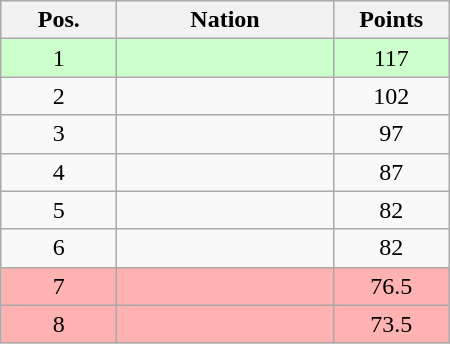<table class="wikitable gauche" cellspacing="1" style="width:300px;">
<tr style="background:#efefef; text-align:center;">
<th style="width:70px;">Pos.</th>
<th>Nation</th>
<th style="width:70px;">Points</th>
</tr>
<tr style="vertical-align:top; text-align:center; background:#ccffcc;">
<td>1</td>
<td style="text-align:left;"></td>
<td>117</td>
</tr>
<tr style="vertical-align:top; text-align:center;">
<td>2</td>
<td style="text-align:left;"></td>
<td>102</td>
</tr>
<tr style="vertical-align:top; text-align:center;">
<td>3</td>
<td style="text-align:left;"></td>
<td>97</td>
</tr>
<tr style="vertical-align:top; text-align:center;">
<td>4</td>
<td style="text-align:left;"></td>
<td>87</td>
</tr>
<tr style="vertical-align:top; text-align:center;">
<td>5</td>
<td style="text-align:left;"></td>
<td>82</td>
</tr>
<tr style="vertical-align:top; text-align:center;">
<td>6</td>
<td style="text-align:left;"></td>
<td>82</td>
</tr>
<tr style="vertical-align:top; text-align:center; background:#ffb2b2;">
<td>7</td>
<td style="text-align:left;"></td>
<td>76.5</td>
</tr>
<tr style="vertical-align:top; text-align:center; background:#ffb2b2;">
<td>8</td>
<td style="text-align:left;"></td>
<td>73.5</td>
</tr>
</table>
